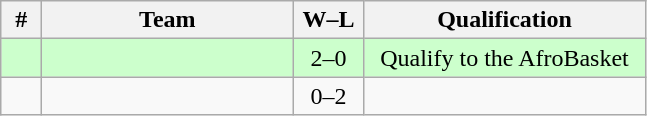<table class=wikitable style="text-align:center;">
<tr>
<th width=20px>#</th>
<th width=160px>Team</th>
<th width=40px>W–L</th>
<th width=180px>Qualification</th>
</tr>
<tr bgcolor=#CCFFCC>
<td></td>
<td align=left></td>
<td>2–0</td>
<td>Qualify to the AfroBasket</td>
</tr>
<tr>
<td></td>
<td align=left></td>
<td>0–2</td>
<td></td>
</tr>
</table>
